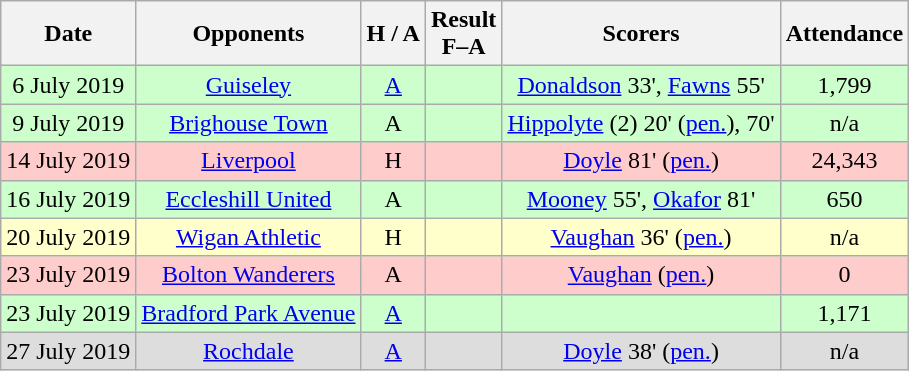<table class="wikitable" style="text-align:center">
<tr>
<th>Date</th>
<th>Opponents</th>
<th>H / A</th>
<th>Result<br>F–A</th>
<th>Scorers</th>
<th>Attendance</th>
</tr>
<tr style="background:#cfc;">
<td>6 July 2019</td>
<td><a href='#'>Guiseley</a></td>
<td><a href='#'>A</a></td>
<td></td>
<td><a href='#'>Donaldson</a> 33', <a href='#'>Fawns</a> 55'</td>
<td>1,799</td>
</tr>
<tr style="background:#cfc;">
<td>9 July 2019</td>
<td><a href='#'>Brighouse Town</a></td>
<td>A</td>
<td></td>
<td><a href='#'>Hippolyte</a> (2) 20' (<a href='#'>pen.</a>), 70'</td>
<td>n/a</td>
</tr>
<tr style="background:#fcc;">
<td>14 July 2019</td>
<td><a href='#'>Liverpool</a></td>
<td>H</td>
<td></td>
<td><a href='#'>Doyle</a> 81' (<a href='#'>pen.</a>)</td>
<td>24,343</td>
</tr>
<tr style="background:#cfc;">
<td>16 July 2019</td>
<td><a href='#'>Eccleshill United</a></td>
<td>A</td>
<td></td>
<td><a href='#'>Mooney</a> 55', <a href='#'>Okafor</a> 81'</td>
<td>650</td>
</tr>
<tr bgcolor="#ffffcc">
<td>20 July 2019</td>
<td><a href='#'>Wigan Athletic</a></td>
<td>H</td>
<td></td>
<td><a href='#'>Vaughan</a> 36' (<a href='#'>pen.</a>)</td>
<td>n/a</td>
</tr>
<tr style="background:#fcc;">
<td>23 July 2019</td>
<td><a href='#'>Bolton Wanderers</a></td>
<td>A</td>
<td></td>
<td><a href='#'>Vaughan</a> (<a href='#'>pen.</a>)</td>
<td>0</td>
</tr>
<tr style="background:#cfc;">
<td>23 July 2019</td>
<td><a href='#'>Bradford Park Avenue</a></td>
<td><a href='#'>A</a></td>
<td> </td>
<td></td>
<td>1,171</td>
</tr>
<tr style="background:#ddd;">
<td>27 July 2019</td>
<td><a href='#'>Rochdale</a></td>
<td><a href='#'>A</a></td>
<td></td>
<td><a href='#'>Doyle</a> 38' (<a href='#'>pen.</a>)</td>
<td>n/a</td>
</tr>
</table>
